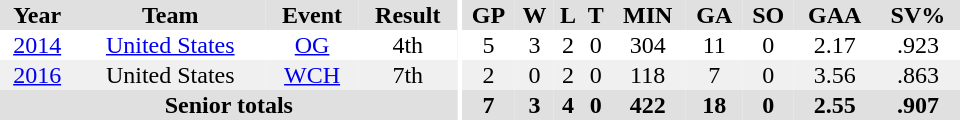<table border="0" cellpadding="1" cellspacing="0" ID="Table3" style="text-align:center; width:40em;">
<tr bgcolor="#e0e0e0">
<th>Year</th>
<th>Team</th>
<th>Event</th>
<th>Result</th>
<th rowspan="99" bgcolor="#ffffff"></th>
<th>GP</th>
<th>W</th>
<th>L</th>
<th>T</th>
<th>MIN</th>
<th>GA</th>
<th>SO</th>
<th>GAA</th>
<th>SV%</th>
</tr>
<tr>
<td><a href='#'>2014</a></td>
<td><a href='#'>United States</a></td>
<td><a href='#'>OG</a></td>
<td>4th</td>
<td>5</td>
<td>3</td>
<td>2</td>
<td>0</td>
<td>304</td>
<td>11</td>
<td>0</td>
<td>2.17</td>
<td>.923</td>
</tr>
<tr bgcolor="#f0f0f0">
<td><a href='#'>2016</a></td>
<td>United States</td>
<td><a href='#'>WCH</a></td>
<td>7th</td>
<td>2</td>
<td>0</td>
<td>2</td>
<td>0</td>
<td>118</td>
<td>7</td>
<td>0</td>
<td>3.56</td>
<td>.863</td>
</tr>
<tr bgcolor="#e0e0e0">
<th colspan="4">Senior totals</th>
<th>7</th>
<th>3</th>
<th>4</th>
<th>0</th>
<th>422</th>
<th>18</th>
<th>0</th>
<th>2.55</th>
<th>.907</th>
</tr>
</table>
